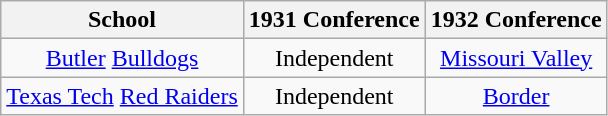<table class="wikitable sortable">
<tr>
<th>School</th>
<th>1931 Conference</th>
<th>1932 Conference</th>
</tr>
<tr style="text-align:center;">
<td><a href='#'>Butler</a> <a href='#'>Bulldogs</a></td>
<td>Independent</td>
<td><a href='#'>Missouri Valley</a></td>
</tr>
<tr style="text-align:center;">
<td><a href='#'>Texas Tech</a> <a href='#'>Red Raiders</a></td>
<td>Independent</td>
<td><a href='#'>Border</a></td>
</tr>
</table>
